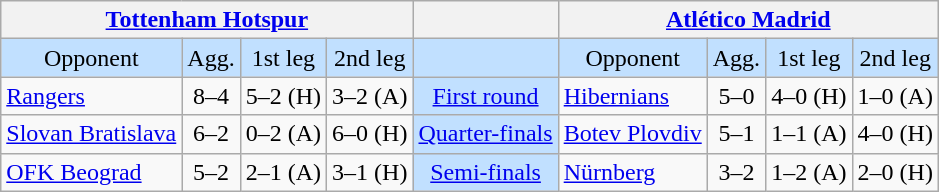<table class="wikitable" style="text-align:center">
<tr>
<th colspan=4> <a href='#'>Tottenham Hotspur</a></th>
<th></th>
<th colspan=4> <a href='#'>Atlético Madrid</a></th>
</tr>
<tr style="background:#c1e0ff">
<td>Opponent</td>
<td>Agg.</td>
<td>1st leg</td>
<td>2nd leg</td>
<td></td>
<td>Opponent</td>
<td>Agg.</td>
<td>1st leg</td>
<td>2nd leg</td>
</tr>
<tr>
<td align=left> <a href='#'>Rangers</a></td>
<td>8–4</td>
<td>5–2 (H)</td>
<td>3–2 (A)</td>
<td style="background:#c1e0ff;"><a href='#'>First round</a></td>
<td align=left> <a href='#'>Hibernians</a></td>
<td>5–0</td>
<td>4–0 (H)</td>
<td>1–0 (A)</td>
</tr>
<tr>
<td align=left> <a href='#'>Slovan Bratislava</a></td>
<td>6–2</td>
<td>0–2 (A)</td>
<td>6–0 (H)</td>
<td style="background:#c1e0ff;"><a href='#'>Quarter-finals</a></td>
<td align=left> <a href='#'>Botev Plovdiv</a></td>
<td>5–1</td>
<td>1–1 (A)</td>
<td>4–0 (H)</td>
</tr>
<tr>
<td align=left> <a href='#'>OFK Beograd</a></td>
<td>5–2</td>
<td>2–1 (A)</td>
<td>3–1 (H)</td>
<td style="background:#c1e0ff;"><a href='#'>Semi-finals</a></td>
<td align=left> <a href='#'>Nürnberg</a></td>
<td>3–2</td>
<td>1–2 (A)</td>
<td>2–0 (H)</td>
</tr>
</table>
